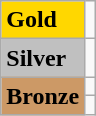<table class="wikitable">
<tr>
<td bgcolor="gold"><strong>Gold</strong></td>
<td></td>
</tr>
<tr>
<td bgcolor="silver"><strong>Silver</strong></td>
<td></td>
</tr>
<tr>
<td rowspan="2" bgcolor="#cc9966"><strong>Bronze</strong></td>
<td></td>
</tr>
<tr>
<td></td>
</tr>
</table>
